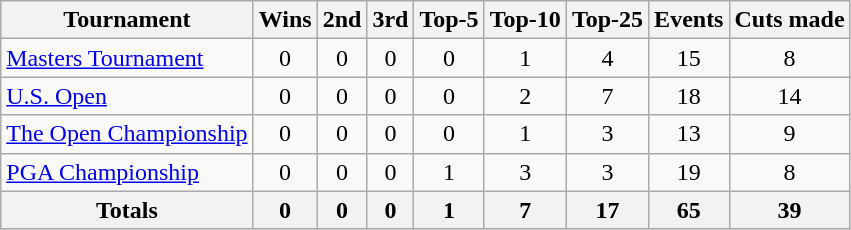<table class=wikitable style=text-align:center>
<tr>
<th>Tournament</th>
<th>Wins</th>
<th>2nd</th>
<th>3rd</th>
<th>Top-5</th>
<th>Top-10</th>
<th>Top-25</th>
<th>Events</th>
<th>Cuts made</th>
</tr>
<tr>
<td align=left><a href='#'>Masters Tournament</a></td>
<td>0</td>
<td>0</td>
<td>0</td>
<td>0</td>
<td>1</td>
<td>4</td>
<td>15</td>
<td>8</td>
</tr>
<tr>
<td align=left><a href='#'>U.S. Open</a></td>
<td>0</td>
<td>0</td>
<td>0</td>
<td>0</td>
<td>2</td>
<td>7</td>
<td>18</td>
<td>14</td>
</tr>
<tr>
<td align=left><a href='#'>The Open Championship</a></td>
<td>0</td>
<td>0</td>
<td>0</td>
<td>0</td>
<td>1</td>
<td>3</td>
<td>13</td>
<td>9</td>
</tr>
<tr>
<td align=left><a href='#'>PGA Championship</a></td>
<td>0</td>
<td>0</td>
<td>0</td>
<td>1</td>
<td>3</td>
<td>3</td>
<td>19</td>
<td>8</td>
</tr>
<tr>
<th>Totals</th>
<th>0</th>
<th>0</th>
<th>0</th>
<th>1</th>
<th>7</th>
<th>17</th>
<th>65</th>
<th>39</th>
</tr>
</table>
